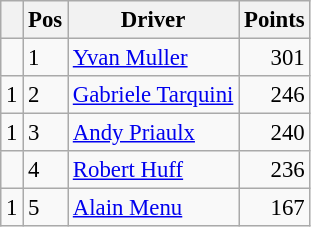<table class="wikitable" style="font-size: 95%;">
<tr>
<th></th>
<th>Pos</th>
<th>Driver</th>
<th>Points</th>
</tr>
<tr>
<td align="left"></td>
<td>1</td>
<td> <a href='#'>Yvan Muller</a></td>
<td align="right">301</td>
</tr>
<tr>
<td align="left"> 1</td>
<td>2</td>
<td> <a href='#'>Gabriele Tarquini</a></td>
<td align="right">246</td>
</tr>
<tr>
<td align="left"> 1</td>
<td>3</td>
<td> <a href='#'>Andy Priaulx</a></td>
<td align="right">240</td>
</tr>
<tr>
<td align="left"></td>
<td>4</td>
<td> <a href='#'>Robert Huff</a></td>
<td align="right">236</td>
</tr>
<tr>
<td align="left"> 1</td>
<td>5</td>
<td> <a href='#'>Alain Menu</a></td>
<td align="right">167</td>
</tr>
</table>
